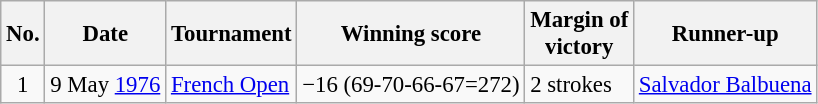<table class="wikitable" style="font-size:95%;">
<tr>
<th>No.</th>
<th>Date</th>
<th>Tournament</th>
<th>Winning score</th>
<th>Margin of<br>victory</th>
<th>Runner-up</th>
</tr>
<tr>
<td align=center>1</td>
<td>9 May <a href='#'>1976</a></td>
<td><a href='#'>French Open</a></td>
<td>−16 (69-70-66-67=272)</td>
<td>2 strokes</td>
<td> <a href='#'>Salvador Balbuena</a></td>
</tr>
</table>
